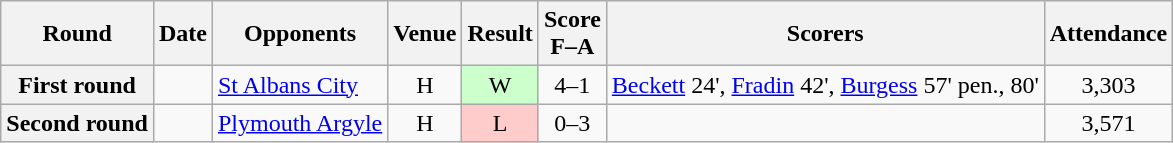<table class="wikitable plainrowheaders sortable" style="text-align:center">
<tr>
<th scope="col">Round</th>
<th scope="col">Date</th>
<th scope="col">Opponents</th>
<th scope="col">Venue</th>
<th scope="col">Result</th>
<th scope="col">Score<br>F–A</th>
<th scope="col" class="unsortable">Scorers</th>
<th scope="col">Attendance</th>
</tr>
<tr>
<th scope=row>First round</th>
<td align=left></td>
<td align=left><a href='#'>St Albans City</a></td>
<td>H</td>
<td bgcolor=#CCFFCC>W</td>
<td>4–1</td>
<td><a href='#'>Beckett</a> 24', <a href='#'>Fradin</a> 42', <a href='#'>Burgess</a> 57' pen., 80'</td>
<td>3,303</td>
</tr>
<tr>
<th scope=row>Second round</th>
<td align=left></td>
<td align=left><a href='#'>Plymouth Argyle</a></td>
<td>H</td>
<td bgcolor=#FFCCCC>L</td>
<td>0–3</td>
<td></td>
<td>3,571</td>
</tr>
</table>
